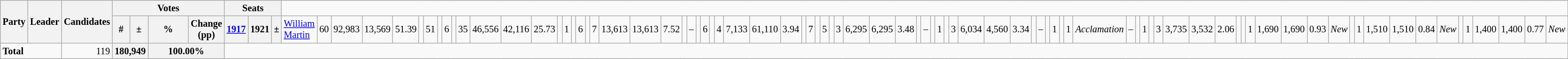<table class="wikitable" style="text-align:right; font-size:85%">
<tr>
<th rowspan="2" colspan="2" style="width:15%">Party</th>
<th rowspan="2">Leader</th>
<th rowspan="2">Candidates</th>
<th colspan="6">Votes</th>
<th colspan="3">Seats</th>
</tr>
<tr>
<th>#</th>
<th>±</th>
<th>%</th>
<th colspan="3">Change (pp)</th>
<th><a href='#'>1917</a></th>
<th>1921</th>
<th>±<br></th>
<td style="text-align:left;"><a href='#'>William Martin</a></td>
<td>60</td>
<td>92,983</td>
<td>13,569</td>
<td>51.39</td>
<td></td>
<td>51</td>
<td></td>
<td>6<br></td>
<td style="text-align:left;"></td>
<td>35</td>
<td>46,556</td>
<td>42,116</td>
<td>25.73</td>
<td></td>
<td>1</td>
<td></td>
<td>6<br></td>
<td style="text-align:left;"></td>
<td>7</td>
<td>13,613</td>
<td>13,613</td>
<td>7.52</td>
<td></td>
<td>–</td>
<td></td>
<td>6<br></td>
<td style="text-align:left;"></td>
<td>4</td>
<td>7,133</td>
<td>61,110</td>
<td>3.94</td>
<td></td>
<td>7</td>
<td></td>
<td>5<br></td>
<td style="text-align:left;"></td>
<td>3</td>
<td>6,295</td>
<td>6,295</td>
<td>3.48</td>
<td></td>
<td>–</td>
<td></td>
<td>1<br></td>
<td style="text-align:left;"></td>
<td>3</td>
<td>6,034</td>
<td>4,560</td>
<td>3.34</td>
<td></td>
<td>–</td>
<td></td>
<td>1<br></td>
<td style="text-align:left;"></td>
<td>1</td>
<td colspan="6" style="text-align:center;"><em>Acclamation</em></td>
<td>–</td>
<td></td>
<td>1<br></td>
<td style="text-align:left;"></td>
<td>3</td>
<td>3,735</td>
<td>3,532</td>
<td>2.06</td>
<td><br></td>
<td style="text-align:left;"></td>
<td>1</td>
<td>1,690</td>
<td>1,690</td>
<td>0.93</td>
<td><em>New</em><br></td>
<td style="text-align:left;"></td>
<td>1</td>
<td>1,510</td>
<td>1,510</td>
<td>0.84</td>
<td><em>New</em><br></td>
<td style="text-align:left;"></td>
<td>1</td>
<td>1,400</td>
<td>1,400</td>
<td>0.77</td>
<td><em>New</em></td>
</tr>
<tr>
<td colspan="3" style="text-align: left;"><strong>Total</strong></td>
<td>119</td>
<th colspan="2">180,949</th>
<th colspan="2">100.00%</th>
</tr>
</table>
